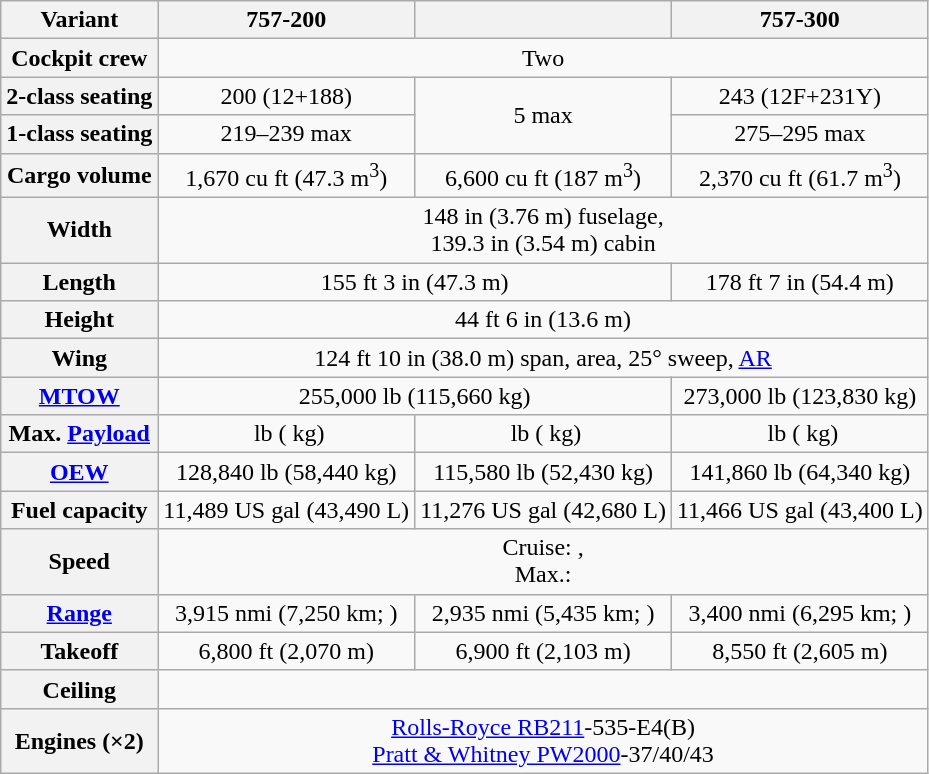<table class="wikitable sortable sticky-header" style="text-align:center;">
<tr>
<th>Variant</th>
<th>757-200</th>
<th></th>
<th>757-300</th>
</tr>
<tr>
<th>Cockpit crew</th>
<td colspan=3>Two</td>
</tr>
<tr>
<th>2-class seating</th>
<td>200 (12+188)</td>
<td rowspan="2">5 max</td>
<td>243 (12F+231Y)</td>
</tr>
<tr>
<th>1-class seating</th>
<td>219–239 max</td>
<td>275–295 max</td>
</tr>
<tr>
<th>Cargo volume</th>
<td>1,670 cu ft (47.3 m<sup>3</sup>)</td>
<td>6,600 cu ft (187 m<sup>3</sup>)</td>
<td>2,370 cu ft (61.7 m<sup>3</sup>)</td>
</tr>
<tr>
<th>Width</th>
<td colspan=3>148 in (3.76 m) fuselage,<br>139.3 in (3.54 m) cabin</td>
</tr>
<tr>
<th>Length</th>
<td colspan=2>155 ft 3 in (47.3 m)</td>
<td>178 ft 7 in (54.4 m)</td>
</tr>
<tr>
<th>Height</th>
<td colspan=3>44 ft 6 in (13.6 m)</td>
</tr>
<tr>
<th>Wing</th>
<td colspan=3>124 ft 10 in (38.0 m) span,  area, 25° sweep,  <a href='#'>AR</a></td>
</tr>
<tr>
<th><a href='#'>MTOW</a></th>
<td colspan=2>255,000 lb (115,660 kg)</td>
<td>273,000 lb (123,830 kg)</td>
</tr>
<tr>
<th>Max. <a href='#'>Payload</a></th>
<td> lb ( kg)</td>
<td> lb ( kg)</td>
<td> lb ( kg)</td>
</tr>
<tr>
<th><a href='#'>OEW</a></th>
<td>128,840 lb (58,440 kg)</td>
<td>115,580 lb (52,430 kg)</td>
<td>141,860 lb (64,340 kg)</td>
</tr>
<tr>
<th>Fuel capacity</th>
<td>11,489 US gal (43,490 L)</td>
<td>11,276 US gal (42,680 L)</td>
<td>11,466 US gal (43,400 L)</td>
</tr>
<tr>
<th>Speed</th>
<td colspan=3>Cruise: ,<br>Max.: </td>
</tr>
<tr>
<th><a href='#'>Range</a></th>
<td>3,915 nmi (7,250 km; )</td>
<td>2,935 nmi (5,435 km; )</td>
<td>3,400 nmi (6,295 km; )</td>
</tr>
<tr>
<th>Takeoff</th>
<td>6,800 ft (2,070 m)</td>
<td>6,900 ft (2,103 m)</td>
<td>8,550 ft (2,605 m)</td>
</tr>
<tr>
<th>Ceiling</th>
<td colspan="3"></td>
</tr>
<tr>
<th>Engines (×2)</th>
<td colspan="3"> <a href='#'>Rolls-Royce RB211</a>-535-E4(B)<br> <a href='#'>Pratt & Whitney PW2000</a>-37/40/43</td>
</tr>
</table>
